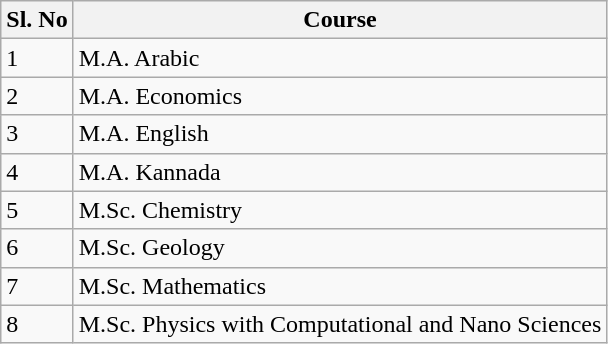<table class="wikitable">
<tr>
<th>Sl. No</th>
<th>Course</th>
</tr>
<tr>
<td>1</td>
<td>M.A. Arabic</td>
</tr>
<tr>
<td>2</td>
<td>M.A. Economics</td>
</tr>
<tr>
<td>3</td>
<td>M.A. English</td>
</tr>
<tr>
<td>4</td>
<td>M.A. Kannada</td>
</tr>
<tr>
<td>5</td>
<td>M.Sc. Chemistry</td>
</tr>
<tr>
<td>6</td>
<td>M.Sc. Geology</td>
</tr>
<tr>
<td>7</td>
<td>M.Sc. Mathematics</td>
</tr>
<tr>
<td>8</td>
<td>M.Sc. Physics with Computational and Nano Sciences</td>
</tr>
</table>
